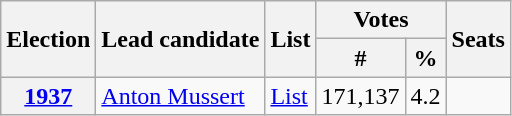<table class="wikitable" style="text-align:right">
<tr>
<th scope="col" rowspan=2>Election</th>
<th scope="col" rowspan=2>Lead candidate</th>
<th scope="col" rowspan=2>List</th>
<th scope="col" colspan=2>Votes</th>
<th scope="col" rowspan=2>Seats</th>
</tr>
<tr>
<th>#</th>
<th>%</th>
</tr>
<tr>
<th scope="row"><a href='#'>1937</a></th>
<td align="left"><a href='#'>Anton Mussert</a></td>
<td align="left"><a href='#'>List</a></td>
<td>171,137</td>
<td>4.2</td>
<td></td>
</tr>
</table>
